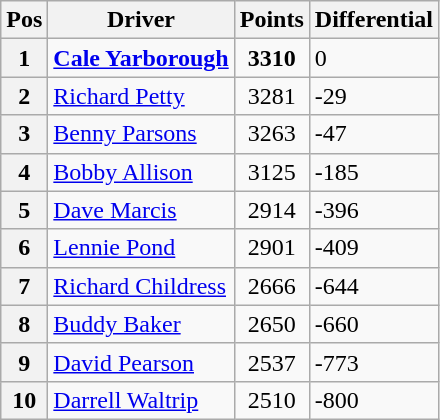<table class="wikitable">
<tr>
<th>Pos</th>
<th>Driver</th>
<th>Points</th>
<th>Differential</th>
</tr>
<tr>
<th>1 </th>
<td><strong><a href='#'>Cale Yarborough</a></strong></td>
<td style="text-align:center;"><strong>3310</strong></td>
<td>0</td>
</tr>
<tr>
<th>2 </th>
<td><a href='#'>Richard Petty</a></td>
<td style="text-align:center;">3281</td>
<td>-29</td>
</tr>
<tr>
<th>3 </th>
<td><a href='#'>Benny Parsons</a></td>
<td style="text-align:center;">3263</td>
<td>-47</td>
</tr>
<tr>
<th>4 </th>
<td><a href='#'>Bobby Allison</a></td>
<td style="text-align:center;">3125</td>
<td>-185</td>
</tr>
<tr>
<th>5 </th>
<td><a href='#'>Dave Marcis</a></td>
<td style="text-align:center;">2914</td>
<td>-396</td>
</tr>
<tr>
<th>6 </th>
<td><a href='#'>Lennie Pond</a></td>
<td style="text-align:center;">2901</td>
<td>-409</td>
</tr>
<tr>
<th>7 </th>
<td><a href='#'>Richard Childress</a></td>
<td style="text-align:center;">2666</td>
<td>-644</td>
</tr>
<tr>
<th>8 </th>
<td><a href='#'>Buddy Baker</a></td>
<td style="text-align:center;">2650</td>
<td>-660</td>
</tr>
<tr>
<th>9 </th>
<td><a href='#'>David Pearson</a></td>
<td style="text-align:center;">2537</td>
<td>-773</td>
</tr>
<tr>
<th>10 </th>
<td><a href='#'>Darrell Waltrip</a></td>
<td style="text-align:center;">2510</td>
<td>-800</td>
</tr>
</table>
